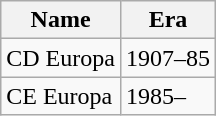<table class="wikitable">
<tr>
<th>Name</th>
<th>Era</th>
</tr>
<tr>
<td>CD Europa</td>
<td>1907–85</td>
</tr>
<tr>
<td>CE Europa</td>
<td>1985–</td>
</tr>
</table>
